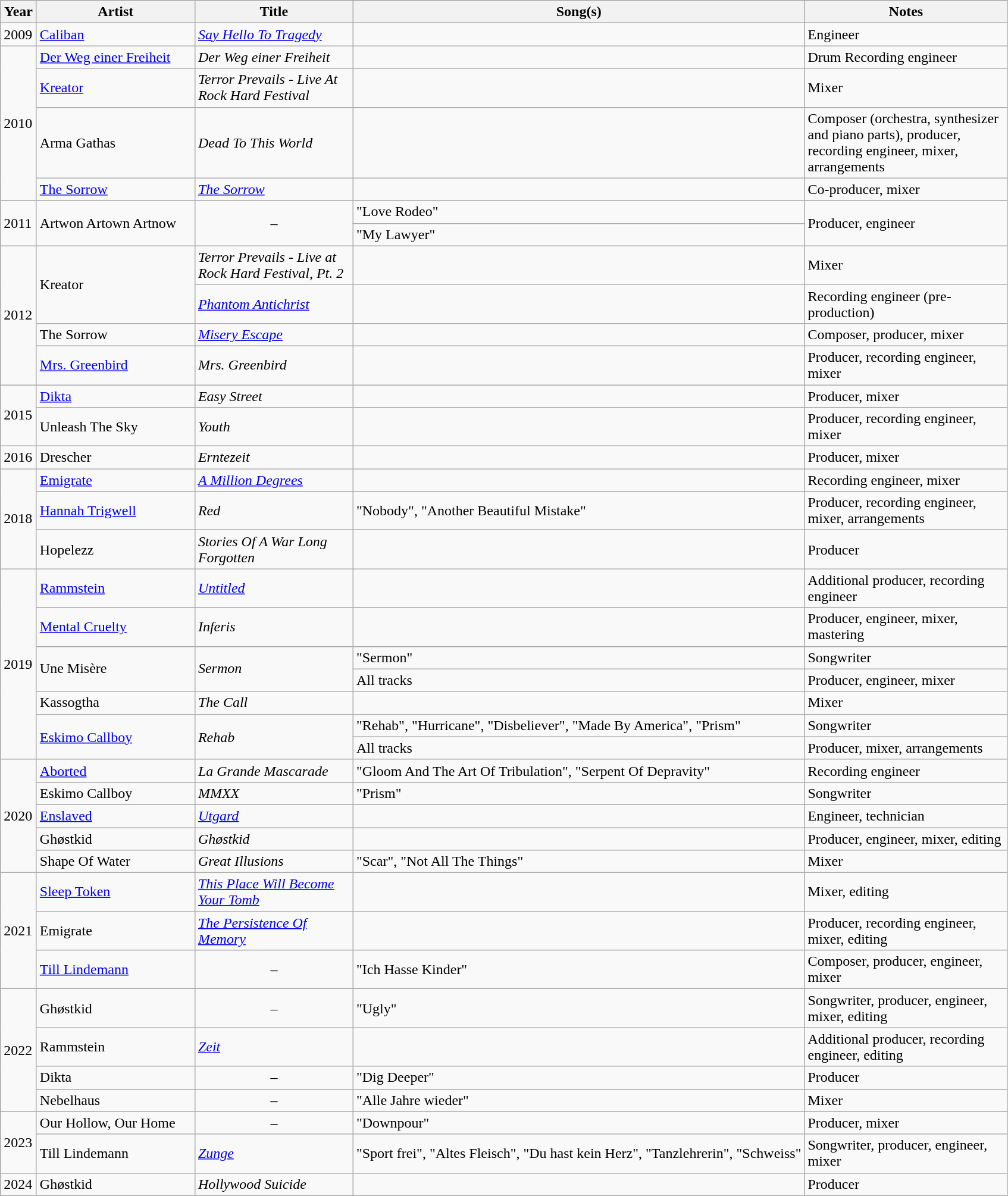<table class="wikitable">
<tr>
<th width="33">Year</th>
<th width="170">Artist</th>
<th width="170">Title</th>
<th>Song(s)</th>
<th width="220">Notes</th>
</tr>
<tr>
<td>2009</td>
<td><a href='#'>Caliban</a></td>
<td><em><a href='#'>Say Hello To Tragedy</a></em></td>
<td></td>
<td>Engineer</td>
</tr>
<tr>
<td rowspan="4">2010</td>
<td><a href='#'>Der Weg einer Freiheit</a></td>
<td><em>Der Weg einer Freiheit</em></td>
<td></td>
<td>Drum Recording engineer</td>
</tr>
<tr>
<td><a href='#'>Kreator</a></td>
<td><em>Terror Prevails - Live At Rock Hard Festival</em></td>
<td></td>
<td>Mixer</td>
</tr>
<tr>
<td>Arma Gathas</td>
<td><em>Dead To This World</em></td>
<td></td>
<td>Composer (orchestra, synthesizer and piano parts), producer, recording engineer, mixer, arrangements</td>
</tr>
<tr>
<td><a href='#'>The Sorrow</a></td>
<td><em><a href='#'>The Sorrow</a></em></td>
<td></td>
<td>Co-producer, mixer</td>
</tr>
<tr>
<td rowspan="2">2011</td>
<td rowspan="2">Artwon Artown Artnow</td>
<td rowspan="2" align="center">–</td>
<td>"Love Rodeo"</td>
<td rowspan="2">Producer, engineer</td>
</tr>
<tr>
<td>"My Lawyer"</td>
</tr>
<tr>
<td rowspan="4">2012</td>
<td rowspan="2">Kreator</td>
<td><em>Terror Prevails - Live at Rock Hard Festival, Pt. 2</em></td>
<td></td>
<td>Mixer</td>
</tr>
<tr>
<td><em><a href='#'>Phantom Antichrist</a></em></td>
<td></td>
<td>Recording engineer (pre-production)</td>
</tr>
<tr>
<td>The Sorrow</td>
<td><em><a href='#'>Misery Escape</a></em></td>
<td></td>
<td>Composer, producer, mixer</td>
</tr>
<tr>
<td><a href='#'>Mrs. Greenbird</a></td>
<td><em>Mrs. Greenbird</em></td>
<td></td>
<td>Producer, recording engineer, mixer</td>
</tr>
<tr>
<td rowspan="2">2015</td>
<td><a href='#'>Dikta</a></td>
<td><em>Easy Street</em></td>
<td></td>
<td>Producer, mixer</td>
</tr>
<tr>
<td>Unleash The Sky</td>
<td><em>Youth</em></td>
<td></td>
<td>Producer, recording engineer, mixer</td>
</tr>
<tr>
<td>2016</td>
<td>Drescher</td>
<td><em>Erntezeit</em></td>
<td></td>
<td>Producer, mixer</td>
</tr>
<tr>
<td rowspan="3">2018</td>
<td><a href='#'>Emigrate</a></td>
<td><em><a href='#'>A Million Degrees</a></em></td>
<td></td>
<td>Recording engineer, mixer</td>
</tr>
<tr>
<td><a href='#'>Hannah Trigwell</a></td>
<td><em>Red</em></td>
<td>"Nobody", "Another Beautiful Mistake"</td>
<td>Producer, recording engineer, mixer, arrangements</td>
</tr>
<tr>
<td>Hopelezz</td>
<td><em>Stories Of A War Long Forgotten</em></td>
<td></td>
<td>Producer</td>
</tr>
<tr>
<td rowspan="7">2019</td>
<td><a href='#'>Rammstein</a></td>
<td><em><a href='#'>Untitled</a></em></td>
<td></td>
<td>Additional producer, recording engineer</td>
</tr>
<tr>
<td><a href='#'>Mental Cruelty</a></td>
<td><em>Inferis</em></td>
<td></td>
<td>Producer, engineer, mixer, mastering</td>
</tr>
<tr>
<td rowspan="2">Une Misère</td>
<td rowspan="2"><em>Sermon</em></td>
<td>"Sermon"</td>
<td>Songwriter</td>
</tr>
<tr>
<td>All tracks</td>
<td>Producer, engineer, mixer</td>
</tr>
<tr>
<td>Kassogtha</td>
<td><em>The Call</em></td>
<td></td>
<td>Mixer</td>
</tr>
<tr>
<td rowspan="2"><a href='#'>Eskimo Callboy</a></td>
<td rowspan="2"><em>Rehab</em></td>
<td>"Rehab", "Hurricane", "Disbeliever", "Made By America", "Prism"</td>
<td>Songwriter</td>
</tr>
<tr>
<td>All tracks</td>
<td>Producer, mixer, arrangements</td>
</tr>
<tr>
<td rowspan="5">2020</td>
<td><a href='#'>Aborted</a></td>
<td><em>La Grande Mascarade</em></td>
<td>"Gloom And The Art Of Tribulation",  "Serpent Of Depravity"</td>
<td>Recording engineer</td>
</tr>
<tr>
<td>Eskimo Callboy</td>
<td><em>MMXX</em></td>
<td>"Prism"</td>
<td>Songwriter</td>
</tr>
<tr>
<td><a href='#'>Enslaved</a></td>
<td><em><a href='#'>Utgard</a></em></td>
<td></td>
<td>Engineer, technician</td>
</tr>
<tr>
<td>Ghøstkid</td>
<td><em>Ghøstkid</em></td>
<td></td>
<td>Producer, engineer, mixer, editing</td>
</tr>
<tr>
<td>Shape Of Water</td>
<td><em>Great Illusions</em></td>
<td>"Scar", "Not All The Things"</td>
<td>Mixer</td>
</tr>
<tr>
<td rowspan="3">2021</td>
<td><a href='#'>Sleep Token</a></td>
<td><em><a href='#'>This Place Will Become Your Tomb</a></em></td>
<td></td>
<td>Mixer, editing</td>
</tr>
<tr>
<td>Emigrate</td>
<td><em><a href='#'>The Persistence Of Memory</a></em></td>
<td></td>
<td>Producer, recording engineer, mixer, editing</td>
</tr>
<tr>
<td><a href='#'>Till Lindemann</a></td>
<td align="center">–</td>
<td>"Ich Hasse Kinder"</td>
<td>Composer, producer, engineer, mixer</td>
</tr>
<tr>
<td rowspan="4">2022</td>
<td>Ghøstkid</td>
<td align="center">–</td>
<td>"Ugly"</td>
<td>Songwriter, producer, engineer, mixer, editing</td>
</tr>
<tr>
<td>Rammstein</td>
<td><em><a href='#'>Zeit</a></em></td>
<td></td>
<td>Additional producer, recording engineer, editing</td>
</tr>
<tr>
<td>Dikta</td>
<td align="center">–</td>
<td>"Dig Deeper"</td>
<td>Producer</td>
</tr>
<tr>
<td>Nebelhaus</td>
<td align="center">–</td>
<td>"Alle Jahre wieder"</td>
<td>Mixer</td>
</tr>
<tr>
<td rowspan="2">2023</td>
<td>Our Hollow, Our Home</td>
<td align="center">–</td>
<td>"Downpour"</td>
<td>Producer, mixer</td>
</tr>
<tr>
<td>Till Lindemann</td>
<td><em><a href='#'>Zunge</a></em></td>
<td>"Sport frei", "Altes Fleisch", "Du hast kein Herz", "Tanzlehrerin", "Schweiss"</td>
<td>Songwriter, producer, engineer, mixer</td>
</tr>
<tr>
<td>2024</td>
<td>Ghøstkid</td>
<td><em>Hollywood Suicide</em></td>
<td></td>
<td>Producer</td>
</tr>
</table>
